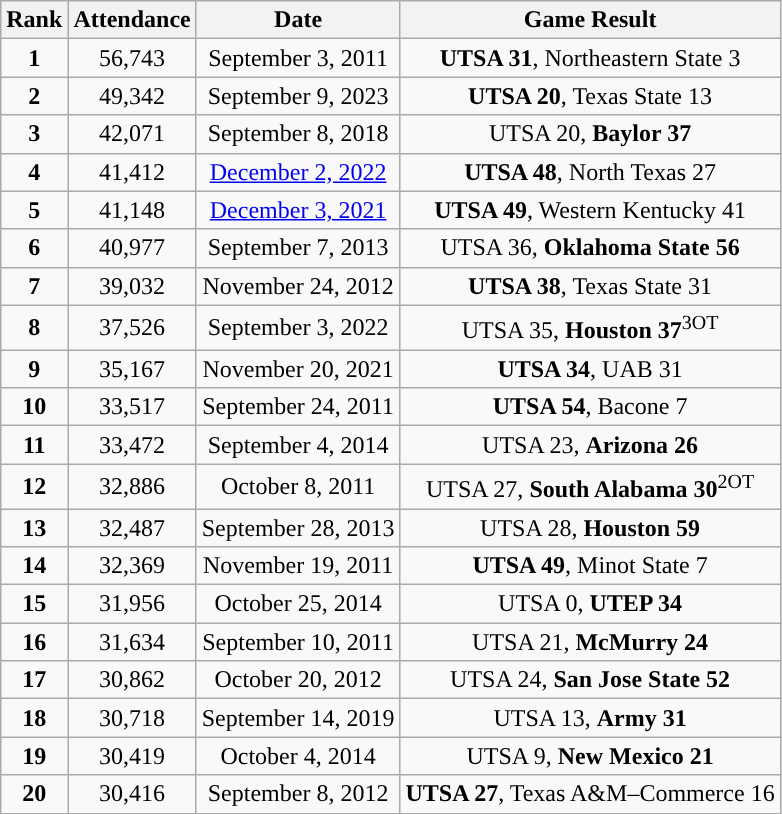<table class="wikitable">
<tr>
<th>Rank</th>
<th>Attendance</th>
<th>Date</th>
<th>Game Result</th>
</tr>
<tr align="center">
<td><strong>1</strong></td>
<td>56,743</td>
<td>September 3, 2011</td>
<td><strong>UTSA 31</strong>, Northeastern State 3</td>
</tr>
<tr align="center">
<td><strong>2</strong></td>
<td>49,342</td>
<td>September 9, 2023</td>
<td><strong>UTSA 20</strong>, Texas State 13</td>
</tr>
<tr align="center">
<td><strong>3</strong></td>
<td>42,071</td>
<td>September 8, 2018</td>
<td>UTSA 20, <strong>Baylor 37</strong></td>
</tr>
<tr align="center">
<td><strong>4</strong></td>
<td>41,412</td>
<td><a href='#'>December 2, 2022</a></td>
<td><strong> UTSA 48</strong>, North Texas 27</td>
</tr>
<tr align="center">
<td><strong>5</strong></td>
<td>41,148</td>
<td><a href='#'>December 3, 2021</a></td>
<td><strong>UTSA 49</strong>, Western Kentucky 41</td>
</tr>
<tr align="center">
<td><strong>6</strong></td>
<td>40,977</td>
<td>September 7, 2013</td>
<td>UTSA 36, <strong> Oklahoma State 56</strong></td>
</tr>
<tr align="center">
<td><strong>7</strong></td>
<td>39,032</td>
<td>November 24, 2012</td>
<td><strong>UTSA 38</strong>, Texas State 31</td>
</tr>
<tr align="center">
<td><strong>8</strong></td>
<td>37,526</td>
<td>September 3, 2022</td>
<td>UTSA 35, <strong> Houston 37</strong><sup>3OT</sup></td>
</tr>
<tr align="center">
<td><strong>9</strong></td>
<td>35,167</td>
<td>November 20, 2021</td>
<td><strong> UTSA 34</strong>, UAB 31</td>
</tr>
<tr align="center">
<td><strong>10</strong></td>
<td>33,517</td>
<td>September 24, 2011</td>
<td><strong>UTSA 54</strong>, Bacone 7</td>
</tr>
<tr align="center">
<td><strong>11</strong></td>
<td>33,472</td>
<td>September 4, 2014</td>
<td>UTSA 23, <strong>Arizona 26</strong></td>
</tr>
<tr align="center">
<td><strong>12</strong></td>
<td>32,886</td>
<td>October 8, 2011</td>
<td>UTSA 27, <strong>South Alabama 30</strong><sup>2OT</sup></td>
</tr>
<tr align="center">
<td><strong>13</strong></td>
<td>32,487</td>
<td>September 28, 2013</td>
<td>UTSA 28, <strong>Houston 59</strong></td>
</tr>
<tr align="center">
<td><strong>14</strong></td>
<td>32,369</td>
<td>November 19, 2011</td>
<td><strong>UTSA 49</strong>, Minot State 7</td>
</tr>
<tr align="center">
<td><strong>15</strong></td>
<td>31,956</td>
<td>October 25, 2014</td>
<td>UTSA 0, <strong>UTEP 34</strong></td>
</tr>
<tr align="center">
<td><strong>16</strong></td>
<td>31,634</td>
<td>September 10, 2011</td>
<td>UTSA 21, <strong>McMurry 24</strong></td>
</tr>
<tr align="center">
<td><strong>17</strong></td>
<td>30,862</td>
<td>October 20, 2012</td>
<td>UTSA 24, <strong>San Jose State 52</strong></td>
</tr>
<tr align="center">
<td><strong>18</strong></td>
<td>30,718</td>
<td>September 14, 2019</td>
<td>UTSA 13, <strong>Army 31</strong></td>
</tr>
<tr align="center">
<td><strong>19</strong></td>
<td>30,419</td>
<td>October 4, 2014</td>
<td>UTSA 9, <strong>New Mexico 21</strong></td>
</tr>
<tr align="center">
<td><strong>20</strong></td>
<td>30,416</td>
<td>September 8, 2012</td>
<td><strong>UTSA 27</strong>, Texas A&M–Commerce 16</td>
</tr>
</table>
